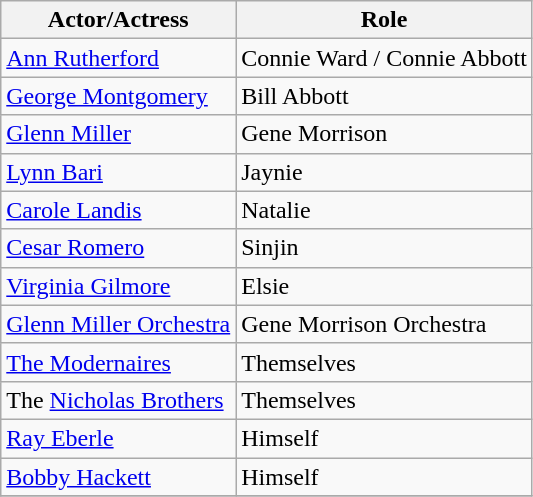<table class="wikitable">
<tr>
<th align="left">Actor/Actress</th>
<th align="left">Role</th>
</tr>
<tr>
<td><a href='#'>Ann Rutherford</a></td>
<td>Connie Ward / Connie Abbott</td>
</tr>
<tr>
<td><a href='#'>George Montgomery</a></td>
<td>Bill Abbott</td>
</tr>
<tr>
<td><a href='#'>Glenn Miller</a></td>
<td>Gene Morrison</td>
</tr>
<tr>
<td><a href='#'>Lynn Bari</a></td>
<td>Jaynie</td>
</tr>
<tr>
<td><a href='#'>Carole Landis</a></td>
<td>Natalie</td>
</tr>
<tr>
<td><a href='#'>Cesar Romero</a></td>
<td>Sinjin</td>
</tr>
<tr>
<td><a href='#'>Virginia Gilmore</a></td>
<td>Elsie</td>
</tr>
<tr>
<td><a href='#'>Glenn Miller Orchestra</a></td>
<td>Gene Morrison Orchestra</td>
</tr>
<tr>
<td><a href='#'>The Modernaires</a></td>
<td>Themselves</td>
</tr>
<tr>
<td>The <a href='#'>Nicholas Brothers</a></td>
<td>Themselves</td>
</tr>
<tr>
<td><a href='#'>Ray Eberle</a></td>
<td>Himself</td>
</tr>
<tr>
<td><a href='#'>Bobby Hackett</a></td>
<td>Himself</td>
</tr>
<tr>
</tr>
</table>
